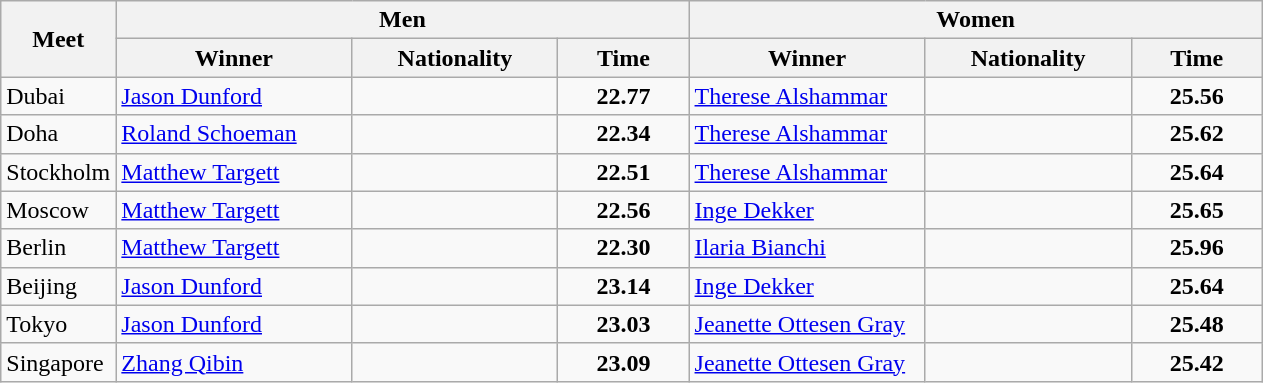<table class="wikitable">
<tr>
<th rowspan="2">Meet</th>
<th colspan="3">Men</th>
<th colspan="3">Women</th>
</tr>
<tr>
<th width=150>Winner</th>
<th width=130>Nationality</th>
<th width=80>Time</th>
<th width=150>Winner</th>
<th width=130>Nationality</th>
<th width=80>Time</th>
</tr>
<tr>
<td>Dubai</td>
<td><a href='#'>Jason Dunford</a></td>
<td></td>
<td align=center><strong>22.77</strong></td>
<td><a href='#'>Therese Alshammar</a></td>
<td></td>
<td align=center><strong>25.56</strong></td>
</tr>
<tr>
<td>Doha</td>
<td><a href='#'>Roland Schoeman</a></td>
<td></td>
<td align=center><strong>22.34</strong></td>
<td><a href='#'>Therese Alshammar</a></td>
<td></td>
<td align=center><strong>25.62</strong></td>
</tr>
<tr>
<td>Stockholm</td>
<td><a href='#'>Matthew Targett</a></td>
<td></td>
<td align=center><strong>22.51</strong></td>
<td><a href='#'>Therese Alshammar</a></td>
<td></td>
<td align=center><strong>25.64</strong></td>
</tr>
<tr>
<td>Moscow</td>
<td><a href='#'>Matthew Targett</a></td>
<td></td>
<td align=center><strong>22.56</strong></td>
<td><a href='#'>Inge Dekker</a></td>
<td></td>
<td align=center><strong>25.65</strong></td>
</tr>
<tr>
<td>Berlin</td>
<td><a href='#'>Matthew Targett</a></td>
<td></td>
<td align=center><strong>22.30</strong></td>
<td><a href='#'>Ilaria Bianchi</a></td>
<td></td>
<td align=center><strong>25.96</strong></td>
</tr>
<tr>
<td>Beijing</td>
<td><a href='#'>Jason Dunford</a></td>
<td></td>
<td align=center><strong>23.14</strong></td>
<td><a href='#'>Inge Dekker</a></td>
<td></td>
<td align=center><strong>25.64</strong></td>
</tr>
<tr>
<td>Tokyo</td>
<td><a href='#'>Jason Dunford</a></td>
<td></td>
<td align=center><strong>23.03</strong></td>
<td><a href='#'>Jeanette Ottesen Gray</a></td>
<td></td>
<td align=center><strong>25.48</strong></td>
</tr>
<tr>
<td>Singapore</td>
<td><a href='#'>Zhang Qibin</a></td>
<td></td>
<td align=center><strong>23.09</strong></td>
<td><a href='#'>Jeanette Ottesen Gray</a></td>
<td></td>
<td align=center><strong>25.42</strong></td>
</tr>
</table>
